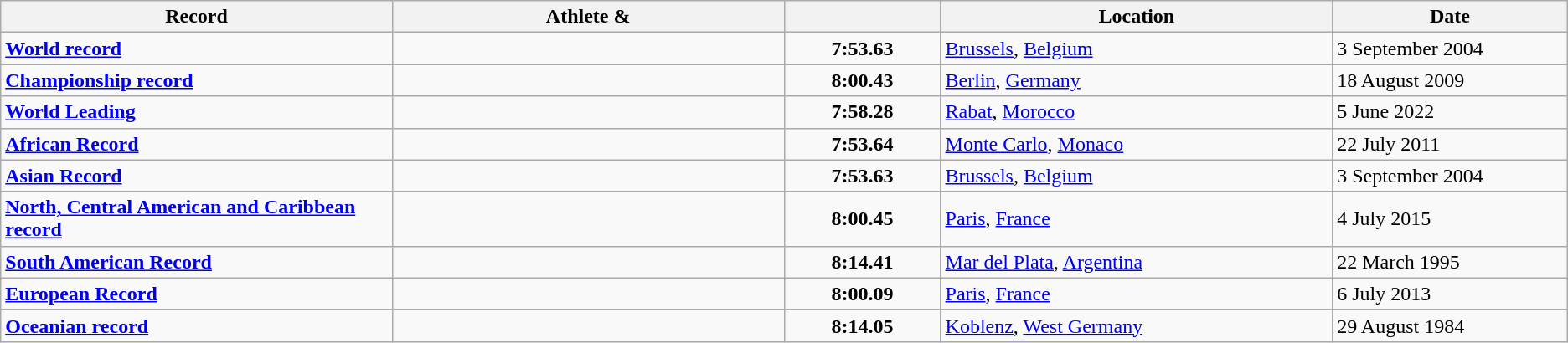<table class="wikitable">
<tr>
<th width=25% align=center>Record</th>
<th width=25% align=center>Athlete & </th>
<th width=10% align=center></th>
<th width=25% align=center>Location</th>
<th width=15% align=center>Date</th>
</tr>
<tr>
<td><strong><a href='#'>World record</a></strong></td>
<td></td>
<td align=center><strong>7:53.63</strong></td>
<td><a href='#'>Brussels</a>, <a href='#'>Belgium</a></td>
<td>3 September 2004</td>
</tr>
<tr>
<td><strong><a href='#'>Championship record</a></strong></td>
<td></td>
<td align=center><strong>8:00.43</strong></td>
<td><a href='#'>Berlin</a>, <a href='#'>Germany</a></td>
<td>18 August 2009</td>
</tr>
<tr>
<td><strong><a href='#'>World Leading</a></strong></td>
<td></td>
<td align=center><strong>7:58.28</strong></td>
<td><a href='#'>Rabat</a>, <a href='#'>Morocco</a></td>
<td>5 June 2022</td>
</tr>
<tr>
<td><strong><a href='#'>African Record</a></strong></td>
<td></td>
<td align=center><strong>7:53.64</strong></td>
<td><a href='#'>Monte Carlo</a>, <a href='#'>Monaco</a></td>
<td>22 July 2011</td>
</tr>
<tr>
<td><strong><a href='#'>Asian Record</a></strong></td>
<td></td>
<td align=center><strong>7:53.63</strong></td>
<td><a href='#'>Brussels</a>, <a href='#'>Belgium</a></td>
<td>3 September 2004</td>
</tr>
<tr>
<td><strong><a href='#'>North, Central American and Caribbean record</a></strong></td>
<td></td>
<td align=center><strong>8:00.45</strong></td>
<td><a href='#'>Paris</a>, <a href='#'>France</a></td>
<td>4 July 2015</td>
</tr>
<tr>
<td><strong><a href='#'>South American Record</a></strong></td>
<td></td>
<td align=center><strong>8:14.41</strong></td>
<td><a href='#'>Mar del Plata</a>, <a href='#'>Argentina</a></td>
<td>22 March 1995</td>
</tr>
<tr>
<td><strong><a href='#'>European Record</a></strong></td>
<td></td>
<td align=center><strong>8:00.09</strong></td>
<td><a href='#'>Paris</a>, <a href='#'>France</a></td>
<td>6 July 2013</td>
</tr>
<tr>
<td><strong><a href='#'>Oceanian record</a></strong></td>
<td></td>
<td align=center><strong>8:14.05</strong></td>
<td><a href='#'>Koblenz</a>, <a href='#'>West Germany</a></td>
<td>29 August 1984</td>
</tr>
</table>
